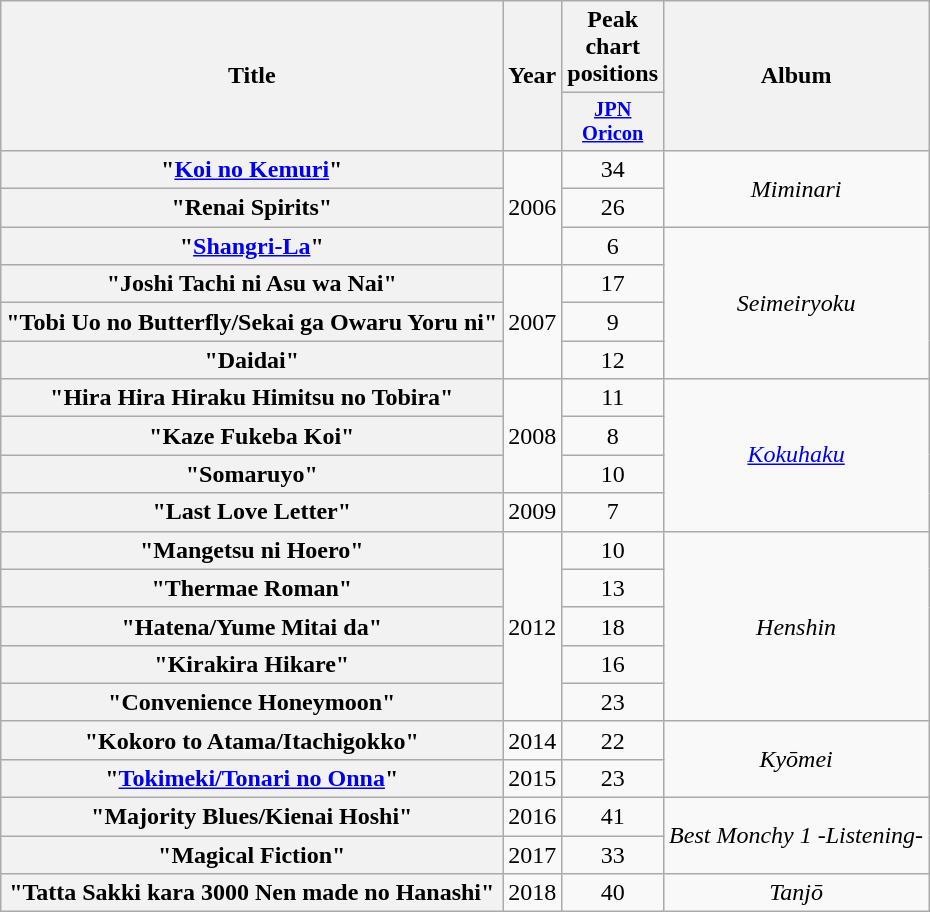<table class="wikitable plainrowheaders">
<tr>
<th scope="col" rowspan="2">Title</th>
<th scope="col" rowspan="2">Year</th>
<th scope="col">Peak chart positions</th>
<th scope="col" rowspan="2">Album</th>
</tr>
<tr>
<th scope="col" style="width:4em;font-size:85%"><a href='#'>JPN<br>Oricon</a><br></th>
</tr>
<tr>
<th scope="row">"<a href='#'>Koi no Kemuri</a>"</th>
<td align="center" rowspan="3">2006</td>
<td align="center">34</td>
<td align="center" rowspan="2"><em>Miminari</em></td>
</tr>
<tr>
<th scope="row">"Renai Spirits"</th>
<td align="center">26</td>
</tr>
<tr>
<th scope="row">"<a href='#'>Shangri-La</a>"</th>
<td align="center">6</td>
<td align="center" rowspan="4"><em>Seimeiryoku</em></td>
</tr>
<tr>
<th scope="row">"Joshi Tachi ni Asu wa Nai"</th>
<td align="center" rowspan="3">2007</td>
<td align="center">17</td>
</tr>
<tr>
<th scope="row">"Tobi Uo no Butterfly/Sekai ga Owaru Yoru ni"</th>
<td align="center">9</td>
</tr>
<tr>
<th scope="row">"Daidai"</th>
<td align="center">12</td>
</tr>
<tr>
<th scope="row">"Hira Hira Hiraku Himitsu no Tobira"</th>
<td align="center" rowspan="3">2008</td>
<td align="center">11</td>
<td align="center" rowspan="4"><em><a href='#'>Kokuhaku</a></em></td>
</tr>
<tr>
<th scope="row">"Kaze Fukeba Koi"</th>
<td align="center">8</td>
</tr>
<tr>
<th scope="row">"Somaruyo"</th>
<td align="center">10</td>
</tr>
<tr>
<th scope="row">"Last Love Letter"</th>
<td align="center">2009</td>
<td align="center">7</td>
</tr>
<tr>
<th scope="row">"Mangetsu ni Hoero"</th>
<td align="center" rowspan="5">2012</td>
<td align="center">10</td>
<td align="center" rowspan="5"><em>Henshin</em></td>
</tr>
<tr>
<th scope="row">"Thermae Roman"</th>
<td align="center">13</td>
</tr>
<tr>
<th scope="row">"Hatena/Yume Mitai da"</th>
<td align="center">18</td>
</tr>
<tr>
<th scope="row">"Kirakira Hikare"</th>
<td align="center">16</td>
</tr>
<tr>
<th scope="row">"Convenience Honeymoon"</th>
<td align="center">23</td>
</tr>
<tr>
<th scope="row">"Kokoro to Atama/Itachigokko"</th>
<td align="center">2014</td>
<td align="center">22</td>
<td align="center" rowspan="2"><em>Kyōmei</em></td>
</tr>
<tr>
<th scope="row">"<a href='#'>Tokimeki/Tonari no Onna</a>"</th>
<td align="center">2015</td>
<td align="center">23</td>
</tr>
<tr>
<th scope="row">"Majority Blues/Kienai Hoshi"</th>
<td align="center">2016</td>
<td align="center">41</td>
<td align="center" rowspan="2"><em>Best Monchy 1 -Listening-</em></td>
</tr>
<tr>
<th scope="row">"Magical Fiction"</th>
<td align="center">2017</td>
<td align="center">33</td>
</tr>
<tr>
<th scope="row">"Tatta Sakki kara 3000 Nen made no Hanashi"</th>
<td align="center">2018</td>
<td align="center">40</td>
<td align="center"><em>Tanjō</em></td>
</tr>
</table>
